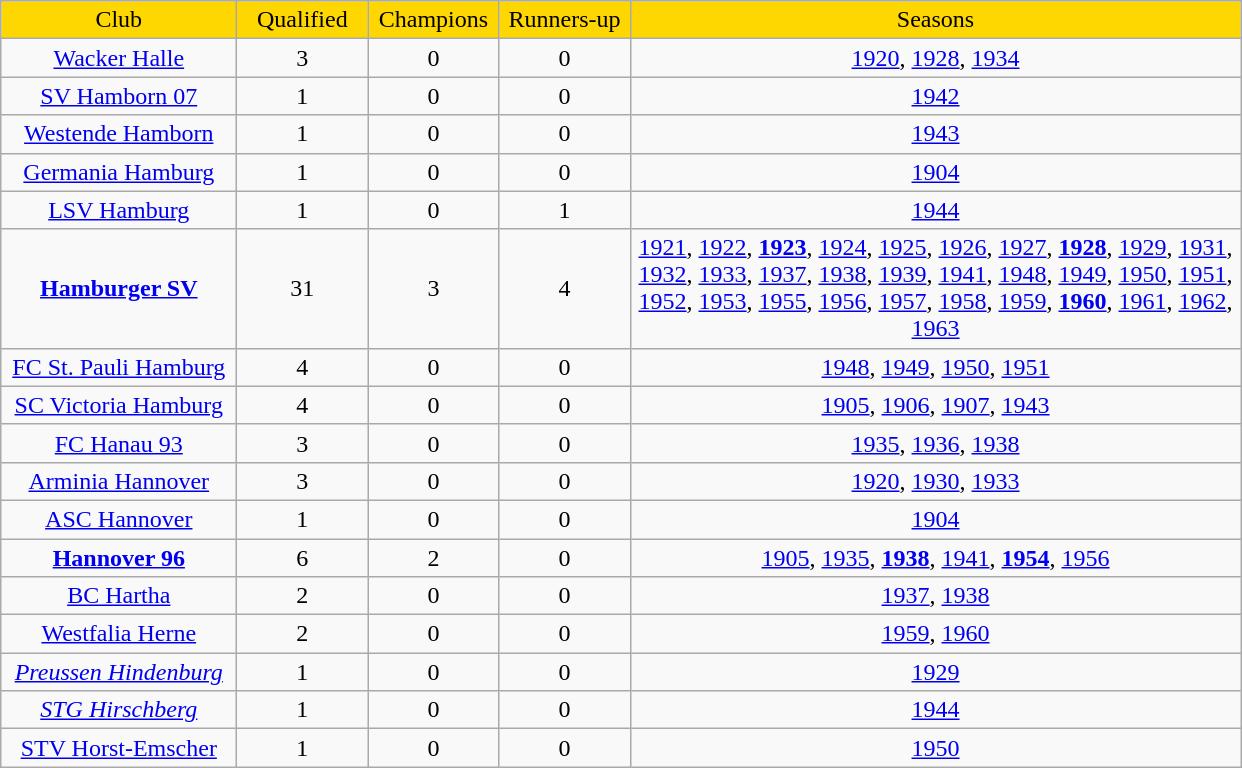<table class="wikitable sortable">
<tr align="center" bgcolor="#FFD700">
<td width="150">Club</td>
<td width="80">Qualified</td>
<td width="80">Champions</td>
<td width="80">Runners-up</td>
<td width="400">Seasons</td>
</tr>
<tr align="center">
<td><a href='#'>Wacker Halle</a></td>
<td>3</td>
<td>0</td>
<td>0</td>
<td><a href='#'>1920</a>, <a href='#'>1928</a>, <a href='#'>1934</a></td>
</tr>
<tr align="center">
<td><a href='#'>SV Hamborn 07</a></td>
<td>1</td>
<td>0</td>
<td>0</td>
<td><a href='#'>1942</a></td>
</tr>
<tr align="center">
<td><a href='#'>Westende Hamborn</a></td>
<td>1</td>
<td>0</td>
<td>0</td>
<td><a href='#'>1943</a></td>
</tr>
<tr align="center">
<td><a href='#'>Germania Hamburg</a></td>
<td>1</td>
<td>0</td>
<td>0</td>
<td><a href='#'>1904</a></td>
</tr>
<tr align="center">
<td><a href='#'>LSV Hamburg</a></td>
<td>1</td>
<td>0</td>
<td>1</td>
<td><a href='#'>1944</a></td>
</tr>
<tr align="center">
<td><strong><a href='#'>Hamburger SV</a></strong></td>
<td>31</td>
<td>3</td>
<td>4</td>
<td><a href='#'>1921</a>, <a href='#'>1922</a>, <strong><a href='#'>1923</a></strong>, <a href='#'>1924</a>, <a href='#'>1925</a>, <a href='#'>1926</a>, <a href='#'>1927</a>, <strong><a href='#'>1928</a></strong>, <a href='#'>1929</a>, <a href='#'>1931</a>, <a href='#'>1932</a>, <a href='#'>1933</a>, <a href='#'>1937</a>, <a href='#'>1938</a>, <a href='#'>1939</a>, <a href='#'>1941</a>, <a href='#'>1948</a>, <a href='#'>1949</a>, <a href='#'>1950</a>, <a href='#'>1951</a>, <a href='#'>1952</a>, <a href='#'>1953</a>, <a href='#'>1955</a>, <a href='#'>1956</a>, <a href='#'>1957</a>, <a href='#'>1958</a>, <a href='#'>1959</a>, <strong><a href='#'>1960</a></strong>, <a href='#'>1961</a>, <a href='#'>1962</a>, <a href='#'>1963</a></td>
</tr>
<tr align="center">
<td><a href='#'>FC St. Pauli Hamburg</a></td>
<td>4</td>
<td>0</td>
<td>0</td>
<td><a href='#'>1948</a>, <a href='#'>1949</a>, <a href='#'>1950</a>, <a href='#'>1951</a></td>
</tr>
<tr align="center">
<td><a href='#'>SC Victoria Hamburg</a></td>
<td>4</td>
<td>0</td>
<td>0</td>
<td><a href='#'>1905</a>, <a href='#'>1906</a>, <a href='#'>1907</a>, <a href='#'>1943</a></td>
</tr>
<tr align="center">
<td><a href='#'>FC Hanau 93</a></td>
<td>3</td>
<td>0</td>
<td>0</td>
<td><a href='#'>1935</a>, <a href='#'>1936</a>, <a href='#'>1938</a></td>
</tr>
<tr align="center">
<td><a href='#'>Arminia Hannover</a></td>
<td>3</td>
<td>0</td>
<td>0</td>
<td><a href='#'>1920</a>, <a href='#'>1930</a>, <a href='#'>1933</a></td>
</tr>
<tr align="center">
<td><a href='#'>ASC Hannover</a></td>
<td>1</td>
<td>0</td>
<td>0</td>
<td><a href='#'>1904</a></td>
</tr>
<tr align="center">
<td><strong><a href='#'>Hannover 96</a></strong></td>
<td>6</td>
<td>2</td>
<td>0</td>
<td><a href='#'>1905</a>, <a href='#'>1935</a>, <strong><a href='#'>1938</a></strong>, <a href='#'>1941</a>, <strong><a href='#'>1954</a></strong>, <a href='#'>1956</a></td>
</tr>
<tr align="center">
<td><a href='#'>BC Hartha</a></td>
<td>2</td>
<td>0</td>
<td>0</td>
<td><a href='#'>1937</a>, <a href='#'>1938</a></td>
</tr>
<tr align="center">
<td><a href='#'>Westfalia Herne</a></td>
<td>2</td>
<td>0</td>
<td>0</td>
<td><a href='#'>1959</a>, <a href='#'>1960</a></td>
</tr>
<tr align="center">
<td><em><a href='#'>Preussen Hindenburg</a></em></td>
<td>1</td>
<td>0</td>
<td>0</td>
<td><a href='#'>1929</a></td>
</tr>
<tr align="center">
<td><em><a href='#'>STG Hirschberg</a></em></td>
<td>1</td>
<td>0</td>
<td>0</td>
<td><a href='#'>1944</a></td>
</tr>
<tr align="center">
<td><a href='#'>STV Horst-Emscher</a></td>
<td>1</td>
<td>0</td>
<td>0</td>
<td><a href='#'>1950</a></td>
</tr>
</table>
